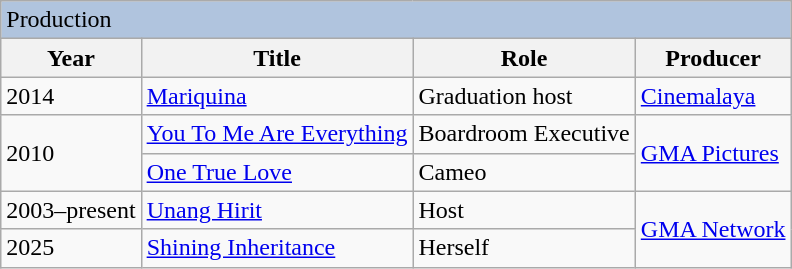<table class="wikitable">
<tr>
<td colspan="4" style="background: LightSteelBlue;">Production</td>
</tr>
<tr>
<th>Year</th>
<th>Title</th>
<th>Role</th>
<th>Producer</th>
</tr>
<tr>
<td>2014</td>
<td><a href='#'>Mariquina</a></td>
<td>Graduation host</td>
<td><a href='#'>Cinemalaya</a></td>
</tr>
<tr>
<td rowspan="2">2010</td>
<td><a href='#'>You To Me Are Everything</a></td>
<td>Boardroom Executive</td>
<td rowspan=2><a href='#'>GMA Pictures</a></td>
</tr>
<tr>
<td><a href='#'>One True Love</a></td>
<td>Cameo</td>
</tr>
<tr>
<td>2003–present</td>
<td><a href='#'>Unang Hirit</a></td>
<td>Host</td>
<td rowspan="2"><a href='#'>GMA Network</a></td>
</tr>
<tr>
<td>2025</td>
<td><a href='#'>Shining Inheritance</a></td>
<td>Herself</td>
</tr>
</table>
